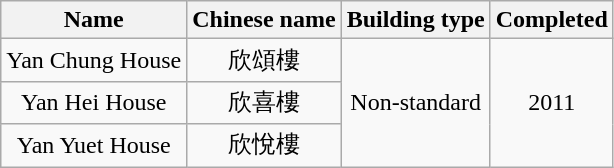<table class="wikitable" style="text-align: center">
<tr>
<th>Name</th>
<th>Chinese name</th>
<th>Building type</th>
<th>Completed</th>
</tr>
<tr>
<td>Yan Chung House</td>
<td>欣頌樓</td>
<td rowspan="3">Non-standard</td>
<td rowspan="3">2011</td>
</tr>
<tr>
<td>Yan Hei House</td>
<td>欣喜樓</td>
</tr>
<tr>
<td>Yan Yuet House</td>
<td>欣悅樓</td>
</tr>
</table>
